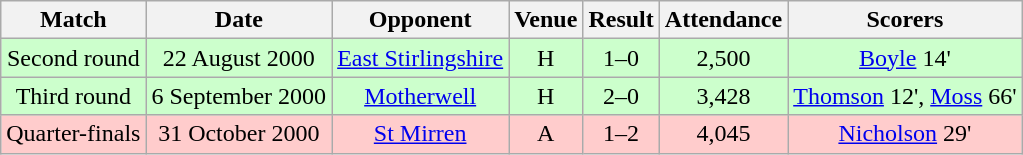<table class="wikitable" style="font-size:100%; text-align:center">
<tr>
<th>Match</th>
<th>Date</th>
<th>Opponent</th>
<th>Venue</th>
<th>Result</th>
<th>Attendance</th>
<th>Scorers</th>
</tr>
<tr style="background: #CCFFCC;">
<td>Second round</td>
<td>22 August 2000</td>
<td><a href='#'>East Stirlingshire</a></td>
<td>H</td>
<td>1–0</td>
<td>2,500</td>
<td><a href='#'>Boyle</a> 14'</td>
</tr>
<tr style="background: #CCFFCC;">
<td>Third round</td>
<td>6 September 2000</td>
<td><a href='#'>Motherwell</a></td>
<td>H</td>
<td>2–0</td>
<td>3,428</td>
<td><a href='#'>Thomson</a> 12', <a href='#'>Moss</a> 66'</td>
</tr>
<tr style="background: #FFCCCC;">
<td>Quarter-finals</td>
<td>31 October 2000</td>
<td><a href='#'>St Mirren</a></td>
<td>A</td>
<td>1–2</td>
<td>4,045</td>
<td><a href='#'>Nicholson</a> 29'</td>
</tr>
</table>
